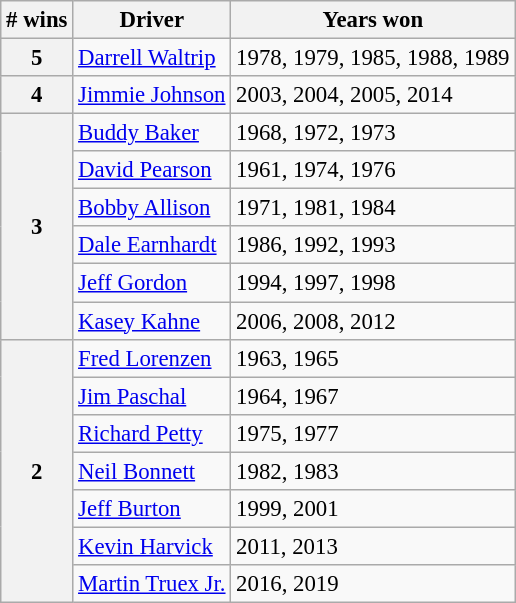<table class="wikitable" style="font-size: 95%;">
<tr>
<th># wins</th>
<th>Driver</th>
<th>Years won</th>
</tr>
<tr>
<th>5</th>
<td><a href='#'>Darrell Waltrip</a></td>
<td>1978, 1979, 1985, 1988, 1989</td>
</tr>
<tr>
<th>4</th>
<td><a href='#'>Jimmie Johnson</a></td>
<td>2003, 2004, 2005, 2014</td>
</tr>
<tr>
<th rowspan="6">3</th>
<td><a href='#'>Buddy Baker</a></td>
<td>1968, 1972, 1973</td>
</tr>
<tr>
<td><a href='#'>David Pearson</a></td>
<td>1961, 1974, 1976</td>
</tr>
<tr>
<td><a href='#'>Bobby Allison</a></td>
<td>1971, 1981, 1984</td>
</tr>
<tr>
<td><a href='#'>Dale Earnhardt</a></td>
<td>1986, 1992, 1993</td>
</tr>
<tr>
<td><a href='#'>Jeff Gordon</a></td>
<td>1994, 1997, 1998</td>
</tr>
<tr>
<td><a href='#'>Kasey Kahne</a></td>
<td>2006, 2008, 2012</td>
</tr>
<tr>
<th rowspan="7">2</th>
<td><a href='#'>Fred Lorenzen</a></td>
<td>1963, 1965</td>
</tr>
<tr>
<td><a href='#'>Jim Paschal</a></td>
<td>1964, 1967</td>
</tr>
<tr>
<td><a href='#'>Richard Petty</a></td>
<td>1975, 1977</td>
</tr>
<tr>
<td><a href='#'>Neil Bonnett</a></td>
<td>1982, 1983</td>
</tr>
<tr>
<td><a href='#'>Jeff Burton</a></td>
<td>1999, 2001</td>
</tr>
<tr>
<td><a href='#'>Kevin Harvick</a></td>
<td>2011, 2013</td>
</tr>
<tr>
<td><a href='#'>Martin Truex Jr.</a></td>
<td>2016, 2019</td>
</tr>
</table>
